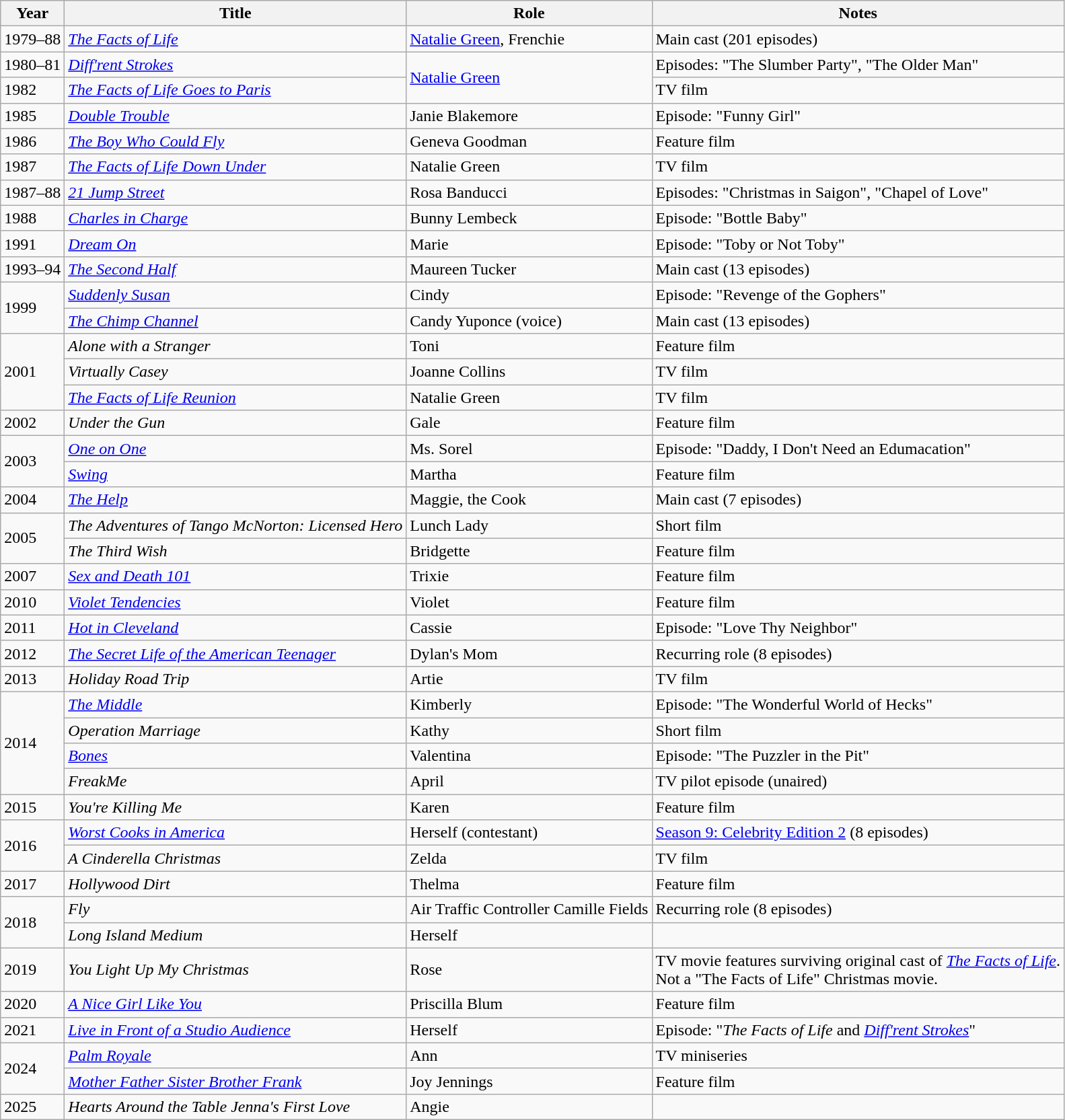<table class="wikitable sortable">
<tr>
<th>Year</th>
<th>Title</th>
<th>Role</th>
<th class="unsortable">Notes</th>
</tr>
<tr>
<td>1979–88</td>
<td data-sort-value="Facts of Life, The"><em><a href='#'>The Facts of Life</a></em></td>
<td><a href='#'>Natalie Green</a>, Frenchie</td>
<td>Main cast (201 episodes)</td>
</tr>
<tr>
<td>1980–81</td>
<td><em><a href='#'>Diff'rent Strokes</a></em></td>
<td rowspan=2><a href='#'>Natalie Green</a></td>
<td>Episodes: "The Slumber Party", "The Older Man"</td>
</tr>
<tr>
<td>1982</td>
<td data-sort-value="Facts of Life Goes to Paris, The"><em><a href='#'>The Facts of Life Goes to Paris</a></em></td>
<td>TV film</td>
</tr>
<tr>
<td>1985</td>
<td><em><a href='#'>Double Trouble</a></em></td>
<td>Janie Blakemore</td>
<td>Episode: "Funny Girl"</td>
</tr>
<tr>
<td>1986</td>
<td data-sort-value="Boy Who Could Fly, The"><em><a href='#'>The Boy Who Could Fly</a></em></td>
<td>Geneva Goodman</td>
<td>Feature film</td>
</tr>
<tr>
<td>1987</td>
<td data-sort-value="Facts of Life Down Under, The"><em><a href='#'>The Facts of Life Down Under</a></em></td>
<td>Natalie Green</td>
<td>TV film</td>
</tr>
<tr>
<td>1987–88</td>
<td><em><a href='#'>21 Jump Street</a></em></td>
<td>Rosa Banducci</td>
<td>Episodes: "Christmas in Saigon", "Chapel of Love"</td>
</tr>
<tr>
<td>1988</td>
<td><em><a href='#'>Charles in Charge</a></em></td>
<td>Bunny Lembeck</td>
<td>Episode: "Bottle Baby"</td>
</tr>
<tr>
<td>1991</td>
<td><em><a href='#'>Dream On</a></em></td>
<td>Marie</td>
<td>Episode: "Toby or Not Toby"</td>
</tr>
<tr>
<td>1993–94</td>
<td data-sort-value="Second Half, The"><em><a href='#'>The Second Half</a></em></td>
<td>Maureen Tucker</td>
<td>Main cast (13 episodes)</td>
</tr>
<tr>
<td rowspan="2">1999</td>
<td><em><a href='#'>Suddenly Susan</a></em></td>
<td>Cindy</td>
<td>Episode: "Revenge of the Gophers"</td>
</tr>
<tr>
<td data-sort-value="Chimp Channel, The"><em><a href='#'>The Chimp Channel</a></em></td>
<td>Candy Yuponce (voice)</td>
<td>Main cast (13 episodes)</td>
</tr>
<tr>
<td rowspan="3">2001</td>
<td><em>Alone with a Stranger</em></td>
<td>Toni</td>
<td>Feature film</td>
</tr>
<tr>
<td><em>Virtually Casey</em></td>
<td>Joanne Collins</td>
<td>TV film</td>
</tr>
<tr>
<td data-sort-value="Facts of Life Reunion, The"><em><a href='#'>The Facts of Life Reunion</a></em></td>
<td>Natalie Green</td>
<td>TV film</td>
</tr>
<tr>
<td>2002</td>
<td><em>Under the Gun</em></td>
<td>Gale</td>
<td>Feature film</td>
</tr>
<tr>
<td rowspan="2">2003</td>
<td><em><a href='#'>One on One</a></em></td>
<td>Ms. Sorel</td>
<td>Episode: "Daddy, I Don't Need an Edumacation"</td>
</tr>
<tr>
<td><em><a href='#'>Swing</a></em></td>
<td>Martha</td>
<td>Feature film</td>
</tr>
<tr>
<td>2004</td>
<td data-sort-value="Help, The"><em><a href='#'>The Help</a></em></td>
<td>Maggie, the Cook</td>
<td>Main cast (7 episodes)</td>
</tr>
<tr>
<td rowspan="2">2005</td>
<td data-sort-value="Adventures of Tango McNorton: Licensed Hero, The"><em>The Adventures of Tango McNorton: Licensed Hero</em></td>
<td>Lunch Lady</td>
<td>Short film</td>
</tr>
<tr>
<td data-sort-value="Third Wish, The"><em>The Third Wish</em></td>
<td>Bridgette</td>
<td>Feature film</td>
</tr>
<tr>
<td>2007</td>
<td><em><a href='#'>Sex and Death 101</a></em></td>
<td>Trixie</td>
<td>Feature film</td>
</tr>
<tr>
<td>2010</td>
<td><em><a href='#'>Violet Tendencies</a></em></td>
<td>Violet</td>
<td>Feature film</td>
</tr>
<tr>
<td>2011</td>
<td><em><a href='#'>Hot in Cleveland</a></em></td>
<td>Cassie</td>
<td>Episode: "Love Thy Neighbor"</td>
</tr>
<tr>
<td>2012</td>
<td data-sort-value="Secret Life of the American Teenager, The"><em><a href='#'>The Secret Life of the American Teenager</a></em></td>
<td>Dylan's Mom</td>
<td>Recurring role (8 episodes)</td>
</tr>
<tr>
<td>2013</td>
<td><em>Holiday Road Trip</em></td>
<td>Artie</td>
<td>TV film</td>
</tr>
<tr>
<td rowspan="4">2014</td>
<td data-sort-value="Middle, The"><em><a href='#'>The Middle</a></em></td>
<td>Kimberly</td>
<td>Episode: "The Wonderful World of Hecks"</td>
</tr>
<tr>
<td><em>Operation Marriage</em></td>
<td>Kathy</td>
<td>Short film</td>
</tr>
<tr>
<td><em><a href='#'>Bones</a></em></td>
<td>Valentina</td>
<td>Episode: "The Puzzler in the Pit"</td>
</tr>
<tr>
<td><em>FreakMe</em></td>
<td>April</td>
<td>TV pilot episode (unaired)</td>
</tr>
<tr>
<td>2015</td>
<td><em>You're Killing Me</em></td>
<td>Karen</td>
<td>Feature film</td>
</tr>
<tr>
<td rowspan="2">2016</td>
<td><em><a href='#'>Worst Cooks in America</a></em></td>
<td>Herself (contestant)</td>
<td><a href='#'>Season 9: Celebrity Edition 2</a> (8 episodes)</td>
</tr>
<tr>
<td data-sort-value="Cinderella Christmas, A"><em>A Cinderella Christmas</em></td>
<td>Zelda</td>
<td>TV film</td>
</tr>
<tr>
<td>2017</td>
<td><em>Hollywood Dirt</em></td>
<td>Thelma</td>
<td>Feature film</td>
</tr>
<tr>
<td rowspan="2">2018</td>
<td><em>Fly</em></td>
<td>Air Traffic Controller Camille Fields</td>
<td>Recurring role (8 episodes)</td>
</tr>
<tr>
<td><em>Long Island Medium</em></td>
<td>Herself</td>
<td></td>
</tr>
<tr>
<td>2019</td>
<td><em>You Light Up My Christmas</em></td>
<td>Rose</td>
<td>TV movie features surviving original cast of <em><a href='#'>The Facts of Life</a></em>.<br>Not a "The Facts of Life" Christmas movie.</td>
</tr>
<tr>
<td>2020</td>
<td data-sort-value="Nice Girl Like You, A"><em><a href='#'>A Nice Girl Like You</a></em></td>
<td>Priscilla Blum</td>
<td>Feature film</td>
</tr>
<tr>
<td>2021</td>
<td><em><a href='#'>Live in Front of a Studio Audience</a></em></td>
<td>Herself</td>
<td>Episode: "<em>The Facts of Life</em> and <em><a href='#'>Diff'rent Strokes</a></em>"</td>
</tr>
<tr>
<td rowspan="2">2024</td>
<td><em><a href='#'>Palm Royale</a></em></td>
<td>Ann</td>
<td>TV miniseries</td>
</tr>
<tr>
<td><em><a href='#'>Mother Father Sister Brother Frank</a></em></td>
<td>Joy Jennings</td>
<td>Feature film</td>
</tr>
<tr>
<td>2025</td>
<td><em>Hearts Around the Table Jenna's First Love</em></td>
<td>Angie</td>
<td></td>
</tr>
</table>
